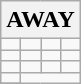<table class="wikitable">
<tr>
<th colspan=4>AWAY</th>
</tr>
<tr>
<td></td>
<td></td>
<td></td>
<td></td>
</tr>
<tr>
<td></td>
<td></td>
<td></td>
<td></td>
</tr>
<tr>
<td></td>
<td></td>
<td></td>
<td></td>
</tr>
<tr>
<td></td>
</tr>
<tr>
</tr>
</table>
